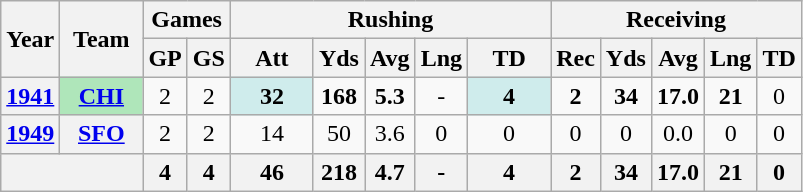<table class="wikitable" style="text-align:center;">
<tr>
<th rowspan="2">Year</th>
<th rowspan="2">Team</th>
<th colspan="2">Games</th>
<th colspan="5">Rushing</th>
<th colspan="5">Receiving</th>
</tr>
<tr>
<th>GP</th>
<th>GS</th>
<th>Att</th>
<th>Yds</th>
<th>Avg</th>
<th>Lng</th>
<th>TD</th>
<th>Rec</th>
<th>Yds</th>
<th>Avg</th>
<th>Lng</th>
<th>TD</th>
</tr>
<tr>
<th><a href='#'>1941</a></th>
<th style="background:#afe6ba; width:3em;"><a href='#'>CHI</a></th>
<td>2</td>
<td>2</td>
<td style="background:#cfecec; width:3em;"><strong>32</strong></td>
<td><strong>168</strong></td>
<td><strong>5.3</strong></td>
<td>-</td>
<td style="background:#cfecec; width:3em;"><strong>4</strong></td>
<td><strong>2</strong></td>
<td><strong>34</strong></td>
<td><strong>17.0</strong></td>
<td><strong>21</strong></td>
<td>0</td>
</tr>
<tr>
<th><a href='#'>1949</a></th>
<th><a href='#'>SFO</a></th>
<td>2</td>
<td>2</td>
<td>14</td>
<td>50</td>
<td>3.6</td>
<td>0</td>
<td>0</td>
<td>0</td>
<td>0</td>
<td>0.0</td>
<td>0</td>
<td>0</td>
</tr>
<tr>
<th colspan="2"></th>
<th>4</th>
<th>4</th>
<th>46</th>
<th>218</th>
<th>4.7</th>
<th>-</th>
<th>4</th>
<th>2</th>
<th>34</th>
<th>17.0</th>
<th>21</th>
<th>0</th>
</tr>
</table>
